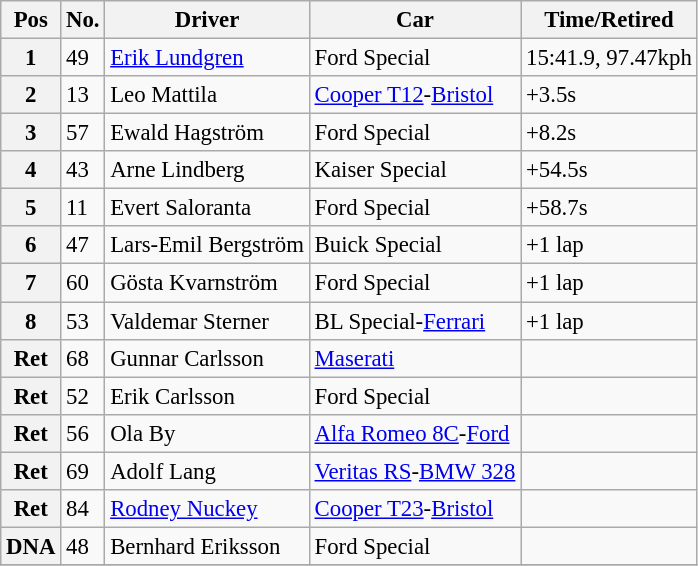<table class="wikitable" style="font-size: 95%;">
<tr>
<th>Pos</th>
<th>No.</th>
<th>Driver</th>
<th>Car</th>
<th>Time/Retired</th>
</tr>
<tr>
<th>1</th>
<td>49</td>
<td> <a href='#'>Erik Lundgren</a></td>
<td>Ford Special</td>
<td>15:41.9, 97.47kph</td>
</tr>
<tr>
<th>2</th>
<td>13</td>
<td> Leo Mattila</td>
<td><a href='#'>Cooper T12</a>-<a href='#'>Bristol</a></td>
<td>+3.5s</td>
</tr>
<tr>
<th>3</th>
<td>57</td>
<td> Ewald Hagström</td>
<td>Ford Special</td>
<td>+8.2s</td>
</tr>
<tr>
<th>4</th>
<td>43</td>
<td> Arne Lindberg</td>
<td>Kaiser Special</td>
<td>+54.5s</td>
</tr>
<tr>
<th>5</th>
<td>11</td>
<td> Evert Saloranta</td>
<td>Ford Special</td>
<td>+58.7s</td>
</tr>
<tr>
<th>6</th>
<td>47</td>
<td> Lars-Emil Bergström</td>
<td>Buick Special</td>
<td>+1 lap</td>
</tr>
<tr>
<th>7</th>
<td>60</td>
<td> Gösta Kvarnström</td>
<td>Ford Special</td>
<td>+1 lap</td>
</tr>
<tr>
<th>8</th>
<td>53</td>
<td> Valdemar Sterner</td>
<td>BL Special-<a href='#'>Ferrari</a></td>
<td>+1 lap</td>
</tr>
<tr>
<th>Ret</th>
<td>68</td>
<td> Gunnar Carlsson</td>
<td><a href='#'>Maserati</a></td>
<td></td>
</tr>
<tr>
<th>Ret</th>
<td>52</td>
<td> Erik Carlsson</td>
<td>Ford Special</td>
<td></td>
</tr>
<tr>
<th>Ret</th>
<td>56</td>
<td> Ola By</td>
<td><a href='#'>Alfa Romeo 8C</a>-<a href='#'>Ford</a></td>
<td></td>
</tr>
<tr>
<th>Ret</th>
<td>69</td>
<td> Adolf Lang</td>
<td><a href='#'>Veritas RS</a>-<a href='#'>BMW 328</a></td>
<td></td>
</tr>
<tr>
<th>Ret</th>
<td>84</td>
<td> <a href='#'>Rodney Nuckey</a></td>
<td><a href='#'>Cooper T23</a>-<a href='#'>Bristol</a></td>
<td></td>
</tr>
<tr>
<th>DNA</th>
<td>48</td>
<td> Bernhard Eriksson</td>
<td>Ford Special</td>
<td></td>
</tr>
<tr>
</tr>
</table>
